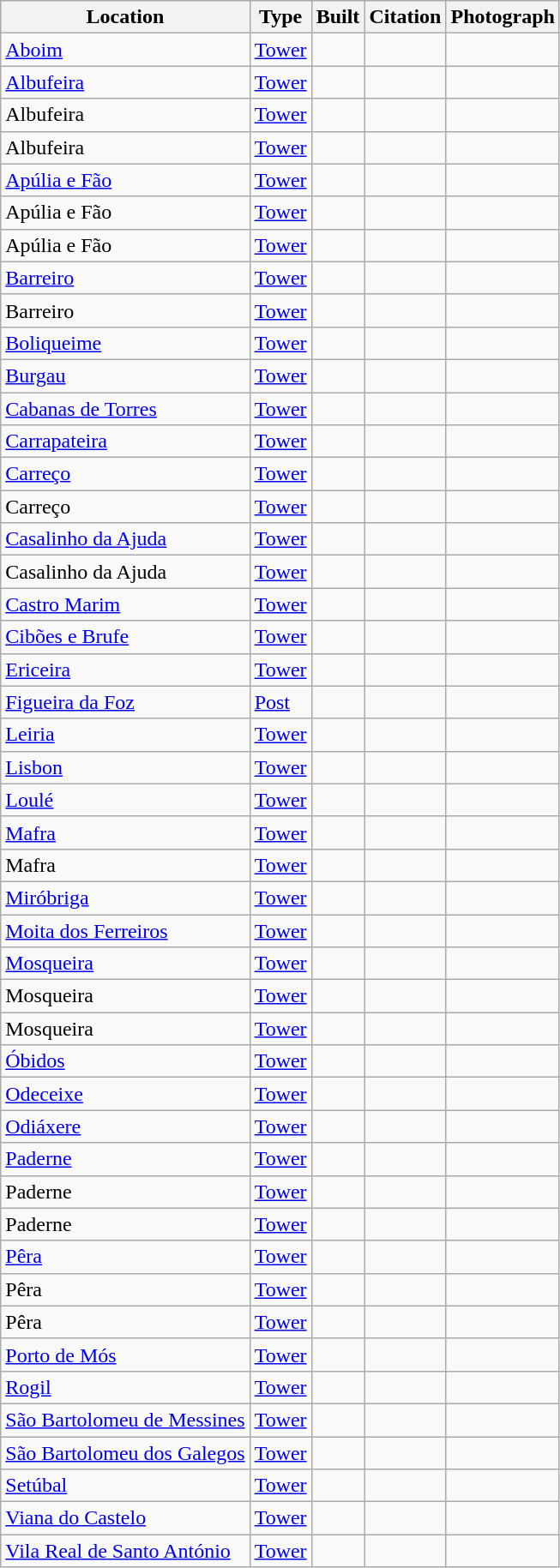<table class="wikitable">
<tr>
<th>Location</th>
<th>Type</th>
<th>Built</th>
<th>Citation</th>
<th>Photograph</th>
</tr>
<tr>
<td><a href='#'>Aboim</a></td>
<td><a href='#'>Tower</a></td>
<td></td>
<td></td>
<td></td>
</tr>
<tr>
<td><a href='#'>Albufeira</a></td>
<td><a href='#'>Tower</a></td>
<td></td>
<td></td>
<td></td>
</tr>
<tr>
<td>Albufeira</td>
<td><a href='#'>Tower</a></td>
<td></td>
<td></td>
<td></td>
</tr>
<tr>
<td>Albufeira</td>
<td><a href='#'>Tower</a></td>
<td></td>
<td></td>
<td></td>
</tr>
<tr>
<td><a href='#'>Apúlia e Fão</a></td>
<td><a href='#'>Tower</a></td>
<td></td>
<td></td>
<td></td>
</tr>
<tr>
<td>Apúlia e Fão</td>
<td><a href='#'>Tower</a></td>
<td></td>
<td></td>
<td></td>
</tr>
<tr>
<td>Apúlia e Fão</td>
<td><a href='#'>Tower</a></td>
<td></td>
<td></td>
<td></td>
</tr>
<tr>
<td><a href='#'>Barreiro</a></td>
<td><a href='#'>Tower</a></td>
<td></td>
<td></td>
<td></td>
</tr>
<tr>
<td>Barreiro</td>
<td><a href='#'>Tower</a></td>
<td></td>
<td></td>
<td></td>
</tr>
<tr>
<td><a href='#'>Boliqueime</a></td>
<td><a href='#'>Tower</a></td>
<td></td>
<td></td>
<td></td>
</tr>
<tr>
<td><a href='#'>Burgau</a></td>
<td><a href='#'>Tower</a></td>
<td></td>
<td></td>
<td></td>
</tr>
<tr>
<td><a href='#'>Cabanas de Torres</a></td>
<td><a href='#'>Tower</a></td>
<td></td>
<td></td>
<td></td>
</tr>
<tr>
<td><a href='#'>Carrapateira</a></td>
<td><a href='#'>Tower</a></td>
<td></td>
<td></td>
<td></td>
</tr>
<tr>
<td><a href='#'>Carreço</a></td>
<td><a href='#'>Tower</a></td>
<td></td>
<td></td>
<td></td>
</tr>
<tr>
<td>Carreço</td>
<td><a href='#'>Tower</a></td>
<td></td>
<td></td>
<td></td>
</tr>
<tr>
<td><a href='#'>Casalinho da Ajuda</a></td>
<td><a href='#'>Tower</a></td>
<td></td>
<td></td>
<td></td>
</tr>
<tr>
<td>Casalinho da Ajuda</td>
<td><a href='#'>Tower</a></td>
<td></td>
<td></td>
<td></td>
</tr>
<tr>
<td><a href='#'>Castro Marim</a></td>
<td><a href='#'>Tower</a></td>
<td></td>
<td></td>
<td></td>
</tr>
<tr>
<td><a href='#'>Cibões e Brufe</a></td>
<td><a href='#'>Tower</a></td>
<td></td>
<td></td>
<td></td>
</tr>
<tr>
<td><a href='#'>Ericeira</a></td>
<td><a href='#'>Tower</a></td>
<td></td>
<td></td>
<td></td>
</tr>
<tr>
<td><a href='#'>Figueira da Foz</a></td>
<td><a href='#'>Post</a></td>
<td></td>
<td></td>
<td></td>
</tr>
<tr>
<td><a href='#'>Leiria</a></td>
<td><a href='#'>Tower</a></td>
<td></td>
<td></td>
<td></td>
</tr>
<tr>
<td><a href='#'>Lisbon</a></td>
<td><a href='#'>Tower</a></td>
<td></td>
<td></td>
<td></td>
</tr>
<tr>
<td><a href='#'>Loulé</a></td>
<td><a href='#'>Tower</a></td>
<td></td>
<td></td>
<td></td>
</tr>
<tr>
<td><a href='#'>Mafra</a></td>
<td><a href='#'>Tower</a></td>
<td></td>
<td></td>
<td></td>
</tr>
<tr>
<td>Mafra</td>
<td><a href='#'>Tower</a></td>
<td></td>
<td></td>
<td></td>
</tr>
<tr>
<td><a href='#'>Miróbriga</a></td>
<td><a href='#'>Tower</a></td>
<td></td>
<td></td>
<td></td>
</tr>
<tr>
<td><a href='#'>Moita dos Ferreiros</a></td>
<td><a href='#'>Tower</a></td>
<td></td>
<td></td>
<td></td>
</tr>
<tr>
<td><a href='#'>Mosqueira</a></td>
<td><a href='#'>Tower</a></td>
<td></td>
<td></td>
<td></td>
</tr>
<tr>
<td>Mosqueira</td>
<td><a href='#'>Tower</a></td>
<td></td>
<td></td>
<td></td>
</tr>
<tr>
<td>Mosqueira</td>
<td><a href='#'>Tower</a></td>
<td></td>
<td></td>
<td></td>
</tr>
<tr>
<td><a href='#'>Óbidos</a></td>
<td><a href='#'>Tower</a></td>
<td></td>
<td></td>
<td></td>
</tr>
<tr>
<td><a href='#'>Odeceixe</a></td>
<td><a href='#'>Tower</a></td>
<td></td>
<td></td>
<td></td>
</tr>
<tr>
<td><a href='#'>Odiáxere</a></td>
<td><a href='#'>Tower</a></td>
<td></td>
<td></td>
<td></td>
</tr>
<tr>
<td><a href='#'>Paderne</a></td>
<td><a href='#'>Tower</a></td>
<td></td>
<td></td>
<td></td>
</tr>
<tr>
<td>Paderne</td>
<td><a href='#'>Tower</a></td>
<td></td>
<td></td>
<td></td>
</tr>
<tr>
<td>Paderne</td>
<td><a href='#'>Tower</a></td>
<td></td>
<td></td>
<td></td>
</tr>
<tr>
<td><a href='#'>Pêra</a></td>
<td><a href='#'>Tower</a></td>
<td></td>
<td></td>
<td></td>
</tr>
<tr>
<td>Pêra</td>
<td><a href='#'>Tower</a></td>
<td></td>
<td></td>
<td></td>
</tr>
<tr>
<td>Pêra</td>
<td><a href='#'>Tower</a></td>
<td></td>
<td></td>
<td></td>
</tr>
<tr>
<td><a href='#'>Porto de Mós</a></td>
<td><a href='#'>Tower</a></td>
<td></td>
<td></td>
<td></td>
</tr>
<tr>
<td><a href='#'>Rogil</a></td>
<td><a href='#'>Tower</a></td>
<td></td>
<td></td>
<td></td>
</tr>
<tr>
<td><a href='#'>São Bartolomeu de Messines</a></td>
<td><a href='#'>Tower</a></td>
<td></td>
<td></td>
<td></td>
</tr>
<tr>
<td><a href='#'>São Bartolomeu dos Galegos</a></td>
<td><a href='#'>Tower</a></td>
<td></td>
<td></td>
<td></td>
</tr>
<tr>
<td><a href='#'>Setúbal</a></td>
<td><a href='#'>Tower</a></td>
<td></td>
<td></td>
<td></td>
</tr>
<tr>
<td><a href='#'>Viana do Castelo</a></td>
<td><a href='#'>Tower</a></td>
<td></td>
<td></td>
<td></td>
</tr>
<tr>
<td><a href='#'>Vila Real de Santo António</a></td>
<td><a href='#'>Tower</a></td>
<td></td>
<td></td>
<td></td>
</tr>
</table>
